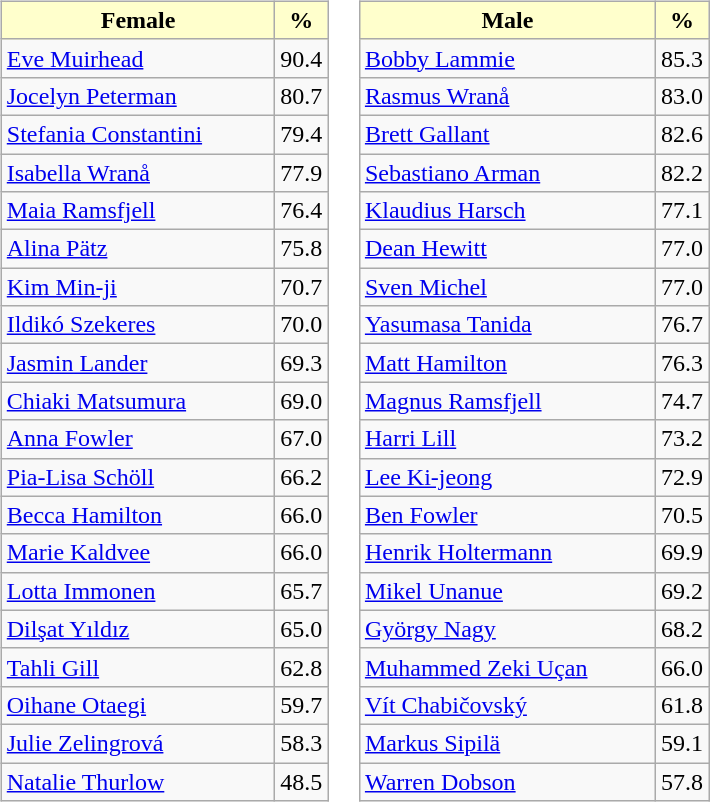<table>
<tr>
<td valign=top><br><table class="wikitable">
<tr>
<th style="background:#ffc; width:175px;">Female</th>
<th style="background:#ffc;">%</th>
</tr>
<tr>
<td> <a href='#'>Eve Muirhead</a></td>
<td>90.4</td>
</tr>
<tr>
<td> <a href='#'>Jocelyn Peterman</a></td>
<td>80.7</td>
</tr>
<tr>
<td> <a href='#'>Stefania Constantini</a></td>
<td>79.4</td>
</tr>
<tr>
<td> <a href='#'>Isabella Wranå</a></td>
<td>77.9</td>
</tr>
<tr>
<td> <a href='#'>Maia Ramsfjell</a></td>
<td>76.4</td>
</tr>
<tr>
<td> <a href='#'>Alina Pätz</a></td>
<td>75.8</td>
</tr>
<tr>
<td> <a href='#'>Kim Min-ji</a></td>
<td>70.7</td>
</tr>
<tr>
<td> <a href='#'>Ildikó Szekeres</a></td>
<td>70.0</td>
</tr>
<tr>
<td> <a href='#'>Jasmin Lander</a></td>
<td>69.3</td>
</tr>
<tr>
<td> <a href='#'>Chiaki Matsumura</a></td>
<td>69.0</td>
</tr>
<tr>
<td> <a href='#'>Anna Fowler</a></td>
<td>67.0</td>
</tr>
<tr>
<td> <a href='#'>Pia-Lisa Schöll</a></td>
<td>66.2</td>
</tr>
<tr>
<td> <a href='#'>Becca Hamilton</a></td>
<td>66.0</td>
</tr>
<tr>
<td> <a href='#'>Marie Kaldvee</a></td>
<td>66.0</td>
</tr>
<tr>
<td> <a href='#'>Lotta Immonen</a></td>
<td>65.7</td>
</tr>
<tr>
<td> <a href='#'>Dilşat Yıldız</a></td>
<td>65.0</td>
</tr>
<tr>
<td> <a href='#'>Tahli Gill</a></td>
<td>62.8</td>
</tr>
<tr>
<td> <a href='#'>Oihane Otaegi</a></td>
<td>59.7</td>
</tr>
<tr>
<td> <a href='#'>Julie Zelingrová</a></td>
<td>58.3</td>
</tr>
<tr>
<td> <a href='#'>Natalie Thurlow</a></td>
<td>48.5</td>
</tr>
</table>
</td>
<td valign=top><br><table class="wikitable">
<tr>
<th style="background:#ffc; width:190px;">Male</th>
<th style="background:#ffc;">%</th>
</tr>
<tr>
<td> <a href='#'>Bobby Lammie</a></td>
<td>85.3</td>
</tr>
<tr>
<td> <a href='#'>Rasmus Wranå</a></td>
<td>83.0</td>
</tr>
<tr>
<td> <a href='#'>Brett Gallant</a></td>
<td>82.6</td>
</tr>
<tr>
<td> <a href='#'>Sebastiano Arman</a></td>
<td>82.2</td>
</tr>
<tr>
<td> <a href='#'>Klaudius Harsch</a></td>
<td>77.1</td>
</tr>
<tr>
<td> <a href='#'>Dean Hewitt</a></td>
<td>77.0</td>
</tr>
<tr>
<td> <a href='#'>Sven Michel</a></td>
<td>77.0</td>
</tr>
<tr>
<td> <a href='#'>Yasumasa Tanida</a></td>
<td>76.7</td>
</tr>
<tr>
<td> <a href='#'>Matt Hamilton</a></td>
<td>76.3</td>
</tr>
<tr>
<td> <a href='#'>Magnus Ramsfjell</a></td>
<td>74.7</td>
</tr>
<tr>
<td> <a href='#'>Harri Lill</a></td>
<td>73.2</td>
</tr>
<tr>
<td> <a href='#'>Lee Ki-jeong</a></td>
<td>72.9</td>
</tr>
<tr>
<td> <a href='#'>Ben Fowler</a></td>
<td>70.5</td>
</tr>
<tr>
<td> <a href='#'>Henrik Holtermann</a></td>
<td>69.9</td>
</tr>
<tr>
<td> <a href='#'>Mikel Unanue</a></td>
<td>69.2</td>
</tr>
<tr>
<td> <a href='#'>György Nagy</a></td>
<td>68.2</td>
</tr>
<tr>
<td> <a href='#'>Muhammed Zeki Uçan</a></td>
<td>66.0</td>
</tr>
<tr>
<td> <a href='#'>Vít Chabičovský</a></td>
<td>61.8</td>
</tr>
<tr>
<td> <a href='#'>Markus Sipilä</a></td>
<td>59.1</td>
</tr>
<tr>
<td> <a href='#'>Warren Dobson</a></td>
<td>57.8</td>
</tr>
</table>
</td>
</tr>
</table>
